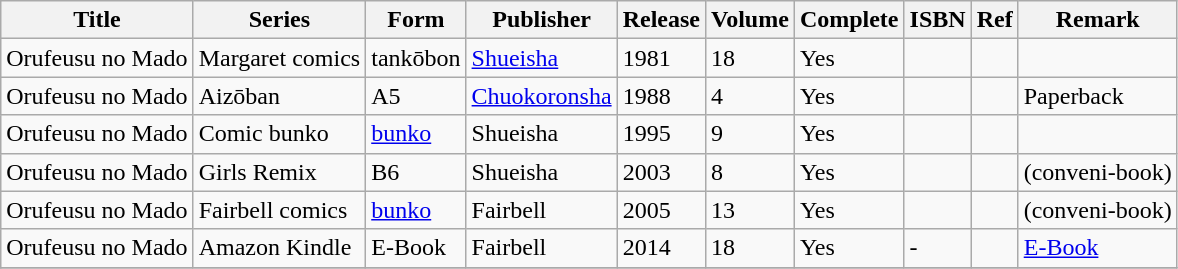<table class="wikitable" style="text-align:left;">
<tr>
<th>Title</th>
<th>Series</th>
<th>Form</th>
<th>Publisher</th>
<th>Release</th>
<th>Volume</th>
<th>Complete</th>
<th>ISBN</th>
<th>Ref</th>
<th>Remark</th>
</tr>
<tr>
<td>Orufeusu no Mado</td>
<td>Margaret comics</td>
<td>tankōbon</td>
<td><a href='#'>Shueisha</a></td>
<td>1981</td>
<td>18</td>
<td>Yes</td>
<td></td>
<td></td>
<td></td>
</tr>
<tr>
<td>Orufeusu no Mado</td>
<td>Aizōban</td>
<td>A5</td>
<td><a href='#'>Chuokoronsha</a></td>
<td>1988</td>
<td>4</td>
<td>Yes</td>
<td></td>
<td></td>
<td>Paperback</td>
</tr>
<tr>
<td>Orufeusu no Mado</td>
<td>Comic bunko</td>
<td><a href='#'>bunko</a></td>
<td>Shueisha</td>
<td>1995</td>
<td>9</td>
<td>Yes</td>
<td></td>
<td></td>
<td></td>
</tr>
<tr>
<td>Orufeusu no Mado</td>
<td>Girls Remix</td>
<td>B6</td>
<td>Shueisha</td>
<td>2003</td>
<td>8</td>
<td>Yes</td>
<td></td>
<td></td>
<td>(conveni-book)</td>
</tr>
<tr>
<td>Orufeusu no Mado</td>
<td>Fairbell comics</td>
<td><a href='#'>bunko</a></td>
<td>Fairbell</td>
<td>2005</td>
<td>13</td>
<td>Yes</td>
<td></td>
<td></td>
<td>(conveni-book)</td>
</tr>
<tr>
<td>Orufeusu no Mado</td>
<td>Amazon Kindle</td>
<td>E-Book</td>
<td>Fairbell</td>
<td>2014</td>
<td>18</td>
<td>Yes</td>
<td>-</td>
<td></td>
<td><a href='#'>E-Book</a></td>
</tr>
<tr>
</tr>
</table>
